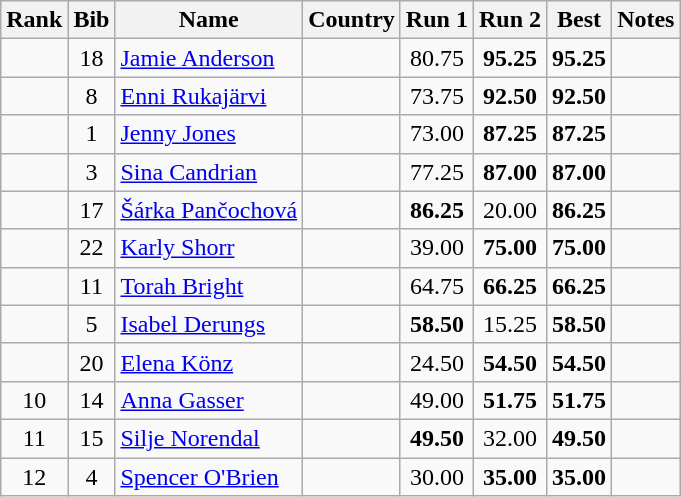<table class="wikitable sortable" style="text-align:center">
<tr>
<th>Rank</th>
<th>Bib</th>
<th>Name</th>
<th>Country</th>
<th>Run 1</th>
<th>Run 2</th>
<th>Best</th>
<th>Notes</th>
</tr>
<tr>
<td></td>
<td>18</td>
<td align=left><a href='#'>Jamie Anderson</a></td>
<td align=left></td>
<td>80.75</td>
<td><strong>95.25</strong></td>
<td><strong>95.25</strong></td>
<td></td>
</tr>
<tr>
<td></td>
<td>8</td>
<td align=left><a href='#'>Enni Rukajärvi</a></td>
<td align=left></td>
<td>73.75</td>
<td><strong>92.50</strong></td>
<td><strong>92.50</strong></td>
<td></td>
</tr>
<tr>
<td></td>
<td>1</td>
<td align=left><a href='#'>Jenny Jones</a></td>
<td align=left></td>
<td>73.00</td>
<td><strong>87.25</strong></td>
<td><strong>87.25</strong></td>
<td></td>
</tr>
<tr>
<td></td>
<td>3</td>
<td align=left><a href='#'>Sina Candrian</a></td>
<td align=left></td>
<td>77.25</td>
<td><strong>87.00</strong></td>
<td><strong>87.00</strong></td>
<td></td>
</tr>
<tr>
<td></td>
<td>17</td>
<td align=left><a href='#'>Šárka Pančochová</a></td>
<td align=left></td>
<td><strong>86.25</strong></td>
<td>20.00</td>
<td><strong>86.25</strong></td>
<td></td>
</tr>
<tr>
<td></td>
<td>22</td>
<td align=left><a href='#'>Karly Shorr</a></td>
<td align=left></td>
<td>39.00</td>
<td><strong>75.00</strong></td>
<td><strong>75.00</strong></td>
<td></td>
</tr>
<tr>
<td></td>
<td>11</td>
<td align=left><a href='#'>Torah Bright</a></td>
<td align=left></td>
<td>64.75</td>
<td><strong>66.25</strong></td>
<td><strong>66.25</strong></td>
<td></td>
</tr>
<tr>
<td></td>
<td>5</td>
<td align=left><a href='#'>Isabel Derungs</a></td>
<td align=left></td>
<td><strong>58.50</strong></td>
<td>15.25</td>
<td><strong>58.50</strong></td>
<td></td>
</tr>
<tr>
<td></td>
<td>20</td>
<td align=left><a href='#'>Elena Könz</a></td>
<td align=left></td>
<td>24.50</td>
<td><strong>54.50</strong></td>
<td><strong>54.50</strong></td>
<td></td>
</tr>
<tr>
<td>10</td>
<td>14</td>
<td align=left><a href='#'>Anna Gasser</a></td>
<td align=left></td>
<td>49.00</td>
<td><strong>51.75</strong></td>
<td><strong>51.75</strong></td>
<td></td>
</tr>
<tr>
<td>11</td>
<td>15</td>
<td align=left><a href='#'>Silje Norendal</a></td>
<td align=left></td>
<td><strong>49.50</strong></td>
<td>32.00</td>
<td><strong>49.50</strong></td>
<td></td>
</tr>
<tr>
<td>12</td>
<td>4</td>
<td align=left><a href='#'>Spencer O'Brien</a></td>
<td align=left></td>
<td>30.00</td>
<td><strong>35.00</strong></td>
<td><strong>35.00</strong></td>
<td></td>
</tr>
</table>
